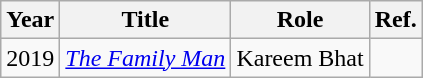<table class="wikitable">
<tr>
<th>Year</th>
<th>Title</th>
<th>Role</th>
<th>Ref.</th>
</tr>
<tr>
<td>2019</td>
<td><em><a href='#'>The Family Man</a></em></td>
<td>Kareem Bhat</td>
<td></td>
</tr>
</table>
